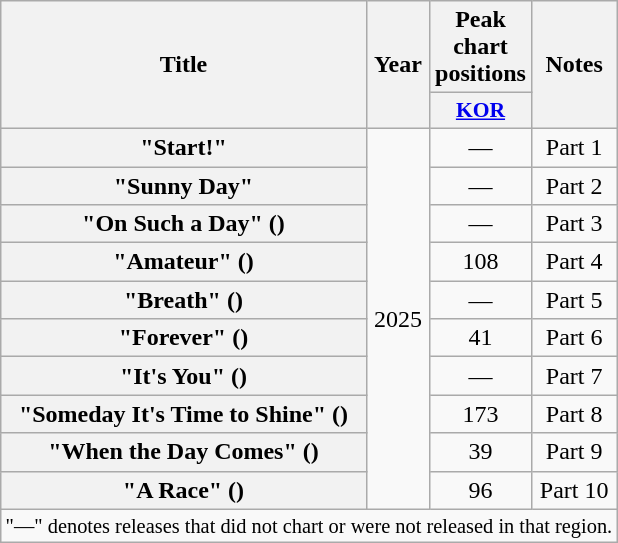<table class="wikitable plainrowheaders" style="text-align:center;">
<tr>
<th scope="col" rowspan="2">Title</th>
<th scope="col" rowspan="2">Year</th>
<th scope="col">Peak chart positions</th>
<th scope="col" rowspan="2">Notes</th>
</tr>
<tr>
<th scope="col" style="width:2.5em;font-size:90%;"><a href='#'>KOR</a><br></th>
</tr>
<tr>
<th scope="row">"Start!"</th>
<td rowspan="10">2025</td>
<td>—</td>
<td>Part 1</td>
</tr>
<tr>
<th scope="row">"Sunny Day"</th>
<td>—</td>
<td>Part 2</td>
</tr>
<tr>
<th scope="row">"On Such a Day" ()</th>
<td>—</td>
<td>Part 3</td>
</tr>
<tr>
<th scope="row">"Amateur" ()</th>
<td>108</td>
<td>Part 4</td>
</tr>
<tr>
<th scope="row">"Breath" ()</th>
<td>—</td>
<td>Part 5</td>
</tr>
<tr>
<th scope="row">"Forever" ()</th>
<td>41</td>
<td>Part 6</td>
</tr>
<tr>
<th scope="row">"It's You" ()</th>
<td>—</td>
<td>Part 7</td>
</tr>
<tr>
<th scope="row">"Someday It's Time to Shine" ()</th>
<td>173</td>
<td>Part 8</td>
</tr>
<tr>
<th scope="row">"When the Day Comes" ()</th>
<td>39</td>
<td>Part 9</td>
</tr>
<tr>
<th scope="row">"A Race" ()</th>
<td>96</td>
<td>Part 10</td>
</tr>
<tr>
<td colspan="4" style="font-size:85%">"—" denotes releases that did not chart or were not released in that region.</td>
</tr>
</table>
